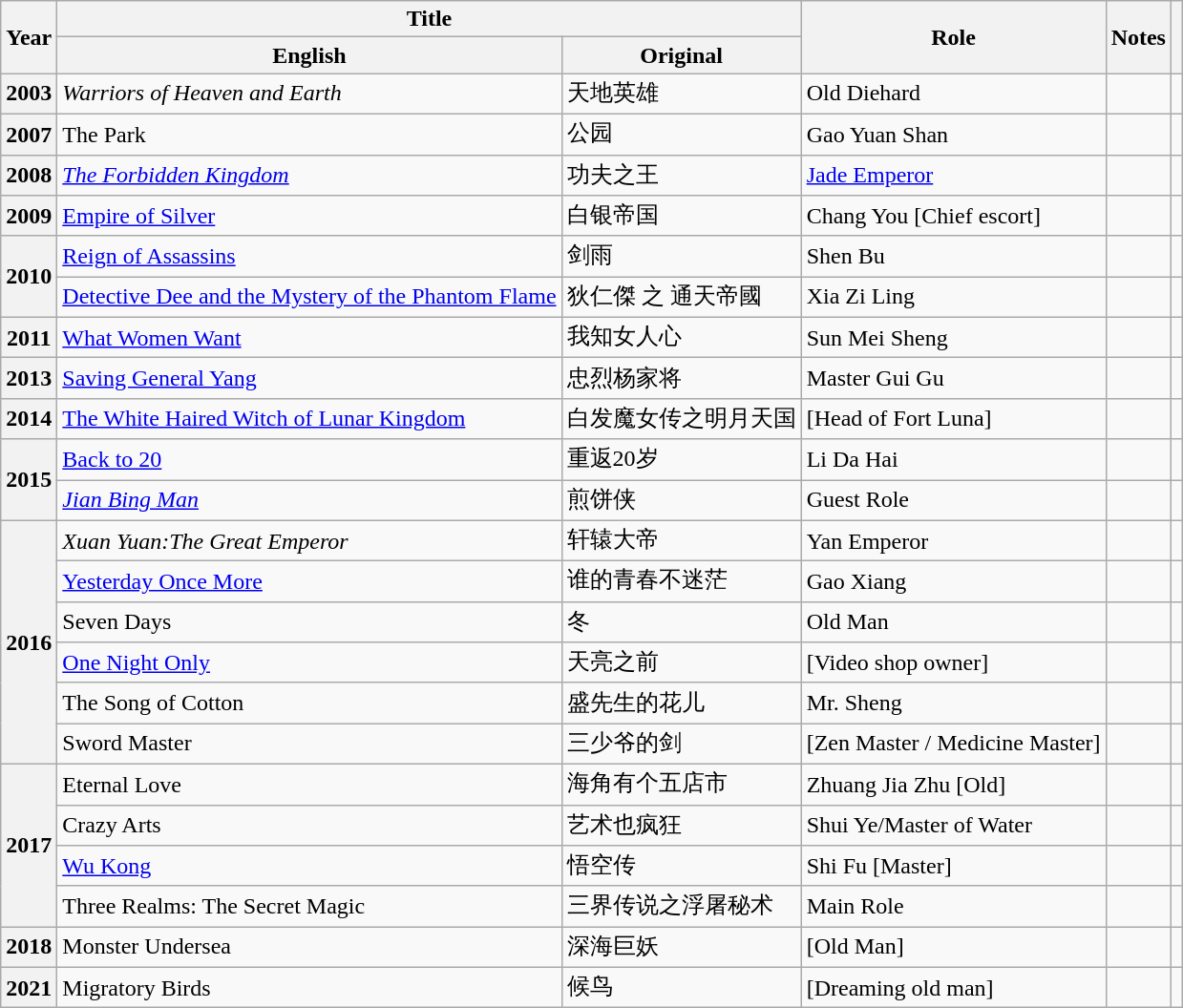<table class="wikitable plainrowheaders sortable">
<tr>
<th rowspan="2" scope="col">Year</th>
<th colspan="2" scope="col">Title</th>
<th rowspan="2" scope="col">Role</th>
<th rowspan="2" scope="col" class="unsortable">Notes</th>
<th rowspan="2" scope="col" class="unsortable"></th>
</tr>
<tr>
<th>English</th>
<th>Original</th>
</tr>
<tr>
<th scope="row">2003</th>
<td><em>Warriors of Heaven and Earth</em></td>
<td>天地英雄</td>
<td>Old Diehard</td>
<td></td>
<td></td>
</tr>
<tr>
<th>2007</th>
<td>The Park</td>
<td>公园</td>
<td>Gao Yuan Shan</td>
<td></td>
<td></td>
</tr>
<tr>
<th>2008</th>
<td><em><a href='#'>The Forbidden Kingdom</a></em></td>
<td>功夫之王</td>
<td><a href='#'>Jade Emperor</a></td>
<td></td>
<td></td>
</tr>
<tr>
<th>2009</th>
<td><a href='#'>Empire of Silver</a></td>
<td>白银帝国</td>
<td>Chang You [Chief escort]</td>
<td></td>
<td></td>
</tr>
<tr>
<th rowspan="2">2010</th>
<td><a href='#'>Reign of Assassins</a></td>
<td>剑雨</td>
<td>Shen Bu</td>
<td></td>
<td></td>
</tr>
<tr>
<td><a href='#'>Detective Dee and the Mystery of the Phantom Flame</a></td>
<td>狄仁傑 之 通天帝國</td>
<td>Xia Zi Ling</td>
<td></td>
<td></td>
</tr>
<tr>
<th>2011</th>
<td><a href='#'>What Women Want</a></td>
<td>我知女人心</td>
<td>Sun Mei Sheng</td>
<td></td>
<td></td>
</tr>
<tr>
<th>2013</th>
<td><a href='#'>Saving General Yang</a></td>
<td>忠烈杨家将</td>
<td>Master Gui Gu</td>
<td></td>
<td></td>
</tr>
<tr>
<th>2014</th>
<td><a href='#'>The White Haired Witch of Lunar Kingdom</a></td>
<td>白发魔女传之明月天国</td>
<td>[Head of Fort Luna]</td>
<td></td>
<td></td>
</tr>
<tr>
<th rowspan="2">2015</th>
<td><a href='#'>Back to 20</a></td>
<td>重返20岁</td>
<td>Li Da Hai</td>
<td></td>
<td></td>
</tr>
<tr>
<td><em><a href='#'>Jian Bing Man</a></em></td>
<td>煎饼侠</td>
<td>Guest Role</td>
<td></td>
<td></td>
</tr>
<tr>
<th rowspan="6" scope="row">2016</th>
<td><em>Xuan Yuan:The Great Emperor</em></td>
<td>轩辕大帝</td>
<td>Yan Emperor</td>
<td></td>
<td></td>
</tr>
<tr>
<td><a href='#'>Yesterday Once More</a></td>
<td>谁的青春不迷茫</td>
<td>Gao Xiang</td>
<td></td>
<td></td>
</tr>
<tr>
<td>Seven Days</td>
<td>冬</td>
<td>Old Man</td>
<td></td>
<td></td>
</tr>
<tr>
<td><a href='#'>One Night Only</a></td>
<td>天亮之前</td>
<td>[Video shop owner]</td>
<td></td>
<td></td>
</tr>
<tr>
<td>The Song of Cotton</td>
<td>盛先生的花儿</td>
<td>Mr. Sheng</td>
<td></td>
<td></td>
</tr>
<tr>
<td>Sword Master</td>
<td>三少爷的剑</td>
<td>[Zen Master / Medicine Master]</td>
<td></td>
<td></td>
</tr>
<tr>
<th rowspan="4">2017</th>
<td>Eternal Love</td>
<td>海角有个五店市</td>
<td>Zhuang Jia Zhu [Old]</td>
<td></td>
<td></td>
</tr>
<tr>
<td>Crazy Arts</td>
<td>艺术也疯狂</td>
<td>Shui Ye/Master of Water</td>
<td></td>
<td></td>
</tr>
<tr>
<td><a href='#'>Wu Kong</a></td>
<td>悟空传</td>
<td>Shi Fu [Master]</td>
<td></td>
<td></td>
</tr>
<tr>
<td>Three Realms: The Secret Magic</td>
<td>三界传说之浮屠秘术</td>
<td>Main Role</td>
<td></td>
<td></td>
</tr>
<tr>
<th>2018</th>
<td>Monster Undersea</td>
<td>深海巨妖</td>
<td>[Old Man]</td>
<td></td>
<td></td>
</tr>
<tr>
<th>2021</th>
<td>Migratory Birds</td>
<td>候鸟</td>
<td>[Dreaming old man]</td>
<td></td>
<td></td>
</tr>
</table>
